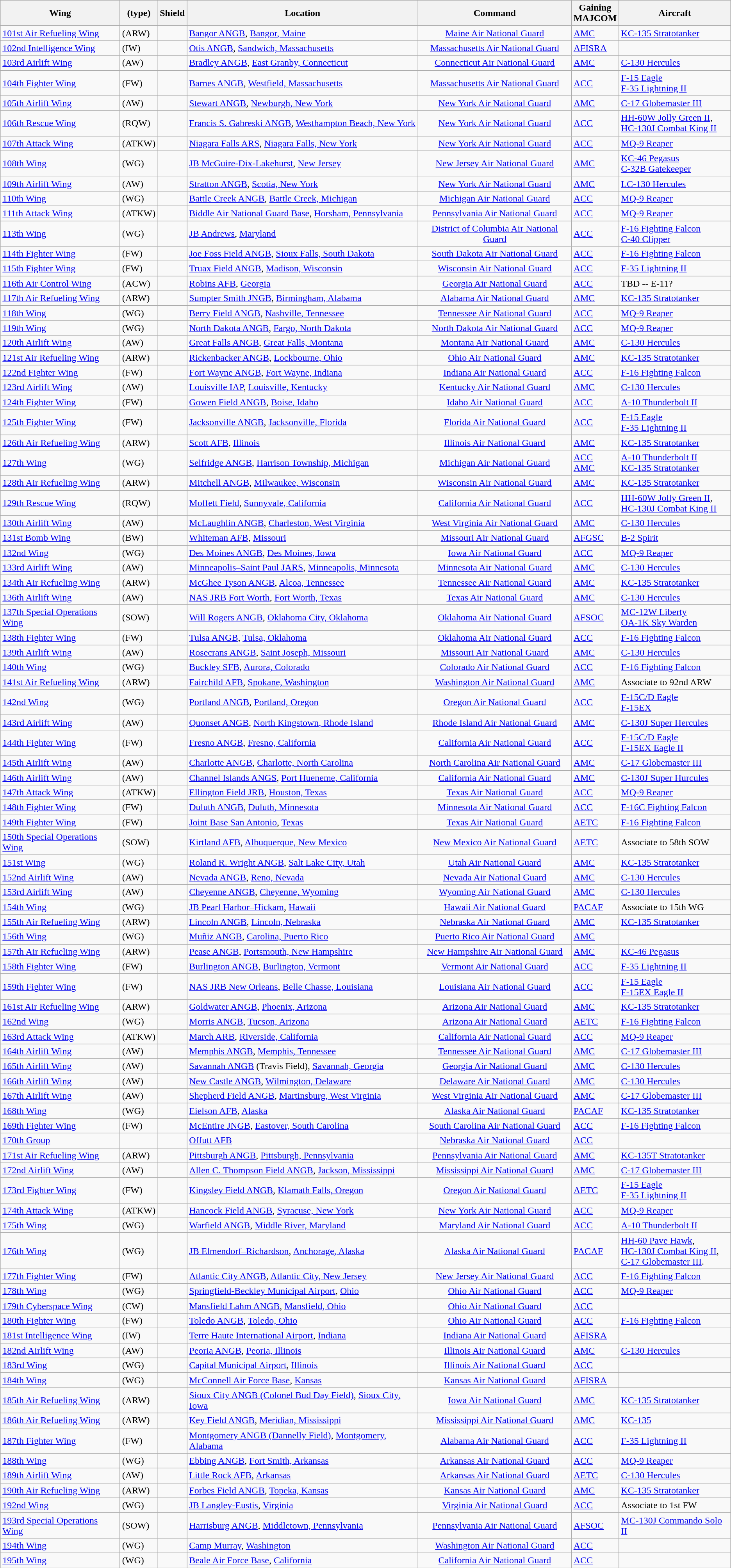<table class="wikitable sortable">
<tr>
<th scope="col">Wing</th>
<th scope="col">(type)</th>
<th scope="col">Shield</th>
<th scope="col">Location</th>
<th scope="col">Command</th>
<th scope="col">Gaining<br>MAJCOM</th>
<th scope="col">Aircraft</th>
</tr>
<tr>
<td><a href='#'>101st Air Refueling Wing</a></td>
<td>(ARW)</td>
<td></td>
<td><a href='#'>Bangor ANGB</a>, <a href='#'>Bangor, Maine</a></td>
<td style="text-align:center;"><a href='#'>Maine Air National Guard</a></td>
<td><a href='#'>AMC</a></td>
<td><a href='#'>KC-135 Stratotanker</a></td>
</tr>
<tr>
<td><a href='#'>102nd Intelligence Wing</a></td>
<td>(IW)</td>
<td></td>
<td><a href='#'>Otis ANGB</a>, <a href='#'>Sandwich, Massachusetts</a></td>
<td style="text-align:center;"><a href='#'>Massachusetts Air National Guard</a></td>
<td><a href='#'>AFISRA</a></td>
<td></td>
</tr>
<tr>
<td><a href='#'>103rd Airlift Wing</a></td>
<td>(AW)</td>
<td></td>
<td><a href='#'>Bradley ANGB</a>, <a href='#'>East Granby, Connecticut</a></td>
<td style="text-align:center;"><a href='#'>Connecticut Air National Guard</a></td>
<td><a href='#'>AMC</a></td>
<td><a href='#'>C-130 Hercules</a></td>
</tr>
<tr>
<td><a href='#'>104th Fighter Wing</a></td>
<td>(FW)</td>
<td></td>
<td><a href='#'>Barnes ANGB</a>, <a href='#'>Westfield, Massachusetts</a></td>
<td style="text-align:center;"><a href='#'>Massachusetts Air National Guard</a></td>
<td><a href='#'>ACC</a></td>
<td><a href='#'>F-15 Eagle</a><br><a href='#'>F-35 Lightning II</a></td>
</tr>
<tr>
<td><a href='#'>105th Airlift Wing</a></td>
<td>(AW)</td>
<td></td>
<td><a href='#'>Stewart ANGB</a>, <a href='#'>Newburgh, New York</a></td>
<td style="text-align:center;"><a href='#'>New York Air National Guard</a></td>
<td><a href='#'>AMC</a></td>
<td><a href='#'>C-17 Globemaster III</a></td>
</tr>
<tr>
<td><a href='#'>106th Rescue Wing</a></td>
<td>(RQW)</td>
<td></td>
<td><a href='#'>Francis S. Gabreski ANGB</a>, <a href='#'>Westhampton Beach, New York</a></td>
<td style="text-align:center;"><a href='#'>New York Air National Guard</a></td>
<td><a href='#'>ACC</a></td>
<td><a href='#'>HH-60W Jolly Green II</a>,<br><a href='#'>HC-130J Combat King II</a></td>
</tr>
<tr>
<td><a href='#'>107th Attack Wing</a></td>
<td>(ATKW)</td>
<td></td>
<td><a href='#'>Niagara Falls ARS</a>, <a href='#'>Niagara Falls, New York</a></td>
<td style="text-align:center;"><a href='#'>New York Air National Guard</a></td>
<td><a href='#'>ACC</a></td>
<td><a href='#'>MQ-9 Reaper</a></td>
</tr>
<tr>
<td><a href='#'>108th Wing</a></td>
<td>(WG)</td>
<td></td>
<td><a href='#'>JB McGuire-Dix-Lakehurst</a>, <a href='#'>New Jersey</a></td>
<td style="text-align:center;"><a href='#'>New Jersey Air National Guard</a></td>
<td><a href='#'>AMC</a></td>
<td><a href='#'>KC-46 Pegasus</a><br><a href='#'>C-32B Gatekeeper</a></td>
</tr>
<tr>
<td><a href='#'>109th Airlift Wing</a></td>
<td>(AW)</td>
<td></td>
<td><a href='#'>Stratton ANGB</a>, <a href='#'>Scotia, New York</a></td>
<td style="text-align:center;"><a href='#'>New York Air National Guard</a></td>
<td><a href='#'>AMC</a></td>
<td><a href='#'>LC-130 Hercules</a></td>
</tr>
<tr>
<td><a href='#'>110th Wing</a></td>
<td>(WG)</td>
<td></td>
<td><a href='#'>Battle Creek ANGB</a>, <a href='#'>Battle Creek, Michigan</a></td>
<td style="text-align:center;"><a href='#'>Michigan Air National Guard</a></td>
<td><a href='#'>ACC</a></td>
<td><a href='#'>MQ-9 Reaper</a></td>
</tr>
<tr>
<td><a href='#'>111th Attack Wing</a></td>
<td>(ATKW)</td>
<td></td>
<td><a href='#'>Biddle Air National Guard Base</a>, <a href='#'>Horsham, Pennsylvania</a></td>
<td style="text-align:center;"><a href='#'>Pennsylvania Air National Guard</a></td>
<td><a href='#'>ACC</a></td>
<td><a href='#'>MQ-9 Reaper</a></td>
</tr>
<tr>
<td><a href='#'>113th Wing</a></td>
<td>(WG)</td>
<td></td>
<td><a href='#'>JB Andrews</a>, <a href='#'>Maryland</a></td>
<td style="text-align:center;"><a href='#'>District of Columbia Air National Guard</a></td>
<td><a href='#'>ACC</a></td>
<td><a href='#'>F-16 Fighting Falcon</a><br><a href='#'>C-40 Clipper</a></td>
</tr>
<tr>
<td><a href='#'>114th Fighter Wing</a></td>
<td>(FW)</td>
<td></td>
<td><a href='#'>Joe Foss Field ANGB</a>, <a href='#'>Sioux Falls, South Dakota</a></td>
<td style="text-align:center;"><a href='#'>South Dakota Air National Guard</a></td>
<td><a href='#'>ACC</a></td>
<td><a href='#'>F-16 Fighting Falcon</a></td>
</tr>
<tr>
<td><a href='#'>115th Fighter Wing</a></td>
<td>(FW)</td>
<td></td>
<td><a href='#'>Truax Field ANGB</a>, <a href='#'>Madison, Wisconsin</a></td>
<td style="text-align:center;"><a href='#'>Wisconsin Air National Guard</a></td>
<td><a href='#'>ACC</a></td>
<td><a href='#'>F-35 Lightning II</a></td>
</tr>
<tr>
<td><a href='#'>116th Air Control Wing</a></td>
<td>(ACW)</td>
<td></td>
<td><a href='#'>Robins AFB</a>, <a href='#'>Georgia</a></td>
<td style="text-align:center;"><a href='#'>Georgia Air National Guard</a></td>
<td><a href='#'>ACC</a></td>
<td>TBD -- E-11?</td>
</tr>
<tr>
<td><a href='#'>117th Air Refueling Wing</a></td>
<td>(ARW)</td>
<td></td>
<td><a href='#'>Sumpter Smith JNGB</a>, <a href='#'>Birmingham, Alabama</a></td>
<td style="text-align:center;"><a href='#'>Alabama Air National Guard</a></td>
<td><a href='#'>AMC</a></td>
<td><a href='#'>KC-135 Stratotanker</a></td>
</tr>
<tr>
<td><a href='#'>118th Wing</a></td>
<td>(WG)</td>
<td></td>
<td><a href='#'>Berry Field ANGB</a>, <a href='#'>Nashville, Tennessee</a></td>
<td style="text-align:center;"><a href='#'>Tennessee Air National Guard</a></td>
<td><a href='#'>ACC</a></td>
<td><a href='#'>MQ-9 Reaper</a></td>
</tr>
<tr>
<td><a href='#'>119th Wing</a></td>
<td>(WG)</td>
<td></td>
<td><a href='#'>North Dakota ANGB</a>, <a href='#'>Fargo, North Dakota</a></td>
<td style="text-align:center;"><a href='#'>North Dakota Air National Guard</a></td>
<td><a href='#'>ACC</a></td>
<td><a href='#'>MQ-9 Reaper</a></td>
</tr>
<tr>
<td><a href='#'>120th Airlift Wing</a></td>
<td>(AW)</td>
<td></td>
<td><a href='#'>Great Falls ANGB</a>, <a href='#'>Great Falls, Montana</a></td>
<td style="text-align:center;"><a href='#'>Montana Air National Guard</a></td>
<td><a href='#'>AMC</a></td>
<td><a href='#'>C-130 Hercules</a></td>
</tr>
<tr>
<td><a href='#'>121st Air Refueling Wing</a></td>
<td>(ARW)</td>
<td></td>
<td><a href='#'>Rickenbacker ANGB</a>, <a href='#'>Lockbourne, Ohio</a></td>
<td style="text-align:center;"><a href='#'>Ohio Air National Guard</a></td>
<td><a href='#'>AMC</a></td>
<td><a href='#'>KC-135 Stratotanker</a></td>
</tr>
<tr>
<td><a href='#'>122nd Fighter Wing</a></td>
<td>(FW)</td>
<td></td>
<td><a href='#'>Fort Wayne ANGB</a>, <a href='#'>Fort Wayne, Indiana</a></td>
<td style="text-align:center;"><a href='#'>Indiana Air National Guard</a></td>
<td><a href='#'>ACC</a></td>
<td><a href='#'>F-16 Fighting Falcon</a></td>
</tr>
<tr>
<td><a href='#'>123rd Airlift Wing</a></td>
<td>(AW)</td>
<td></td>
<td><a href='#'>Louisville IAP</a>, <a href='#'>Louisville, Kentucky</a></td>
<td style="text-align:center;"><a href='#'>Kentucky Air National Guard</a></td>
<td><a href='#'>AMC</a></td>
<td><a href='#'>C-130 Hercules</a></td>
</tr>
<tr>
<td><a href='#'>124th Fighter Wing</a></td>
<td>(FW)</td>
<td></td>
<td><a href='#'>Gowen Field ANGB</a>, <a href='#'>Boise, Idaho</a></td>
<td style="text-align:center;"><a href='#'>Idaho Air National Guard</a></td>
<td><a href='#'>ACC</a></td>
<td><a href='#'>A-10 Thunderbolt II</a></td>
</tr>
<tr>
<td><a href='#'>125th Fighter Wing</a></td>
<td>(FW)</td>
<td></td>
<td><a href='#'>Jacksonville ANGB</a>, <a href='#'>Jacksonville, Florida</a></td>
<td style="text-align:center;"><a href='#'>Florida Air National Guard</a></td>
<td><a href='#'>ACC</a></td>
<td><a href='#'>F-15 Eagle</a><br><a href='#'>F-35 Lightning II</a></td>
</tr>
<tr>
<td><a href='#'>126th Air Refueling Wing</a></td>
<td>(ARW)</td>
<td></td>
<td><a href='#'>Scott AFB</a>, <a href='#'>Illinois</a></td>
<td style="text-align:center;"><a href='#'>Illinois Air National Guard</a></td>
<td><a href='#'>AMC</a></td>
<td><a href='#'>KC-135 Stratotanker</a></td>
</tr>
<tr>
<td><a href='#'>127th Wing</a></td>
<td>(WG)</td>
<td></td>
<td><a href='#'>Selfridge ANGB</a>, <a href='#'>Harrison Township, Michigan</a></td>
<td style="text-align:center;"><a href='#'>Michigan Air National Guard</a></td>
<td><a href='#'>ACC</a><br><a href='#'>AMC</a></td>
<td><a href='#'>A-10 Thunderbolt II</a><br><a href='#'>KC-135 Stratotanker</a></td>
</tr>
<tr>
<td><a href='#'>128th Air Refueling Wing</a></td>
<td>(ARW)</td>
<td></td>
<td><a href='#'>Mitchell ANGB</a>, <a href='#'>Milwaukee, Wisconsin</a></td>
<td style="text-align:center;"><a href='#'>Wisconsin Air National Guard</a></td>
<td><a href='#'>AMC</a></td>
<td><a href='#'>KC-135 Stratotanker</a></td>
</tr>
<tr>
<td><a href='#'>129th Rescue Wing</a></td>
<td>(RQW)</td>
<td></td>
<td><a href='#'>Moffett Field</a>, <a href='#'>Sunnyvale, California</a></td>
<td style="text-align:center;"><a href='#'>California Air National Guard</a></td>
<td><a href='#'>ACC</a></td>
<td><a href='#'>HH-60W Jolly Green II</a>,<br><a href='#'>HC-130J Combat King II</a></td>
</tr>
<tr>
<td><a href='#'>130th Airlift Wing</a></td>
<td>(AW)</td>
<td></td>
<td><a href='#'>McLaughlin ANGB</a>, <a href='#'>Charleston, West Virginia</a></td>
<td style="text-align:center;"><a href='#'>West Virginia Air National Guard</a></td>
<td><a href='#'>AMC</a></td>
<td><a href='#'>C-130 Hercules</a></td>
</tr>
<tr>
<td><a href='#'>131st Bomb Wing</a></td>
<td>(BW)</td>
<td></td>
<td><a href='#'>Whiteman AFB</a>, <a href='#'>Missouri</a></td>
<td style="text-align:center;"><a href='#'>Missouri Air National Guard</a></td>
<td><a href='#'>AFGSC</a></td>
<td><a href='#'>B-2 Spirit</a></td>
</tr>
<tr>
<td><a href='#'>132nd Wing</a></td>
<td>(WG)</td>
<td></td>
<td><a href='#'>Des Moines ANGB</a>, <a href='#'>Des Moines, Iowa</a></td>
<td style="text-align:center;"><a href='#'>Iowa Air National Guard</a></td>
<td><a href='#'>ACC</a></td>
<td><a href='#'>MQ-9 Reaper</a></td>
</tr>
<tr>
<td><a href='#'>133rd Airlift Wing</a></td>
<td>(AW)</td>
<td></td>
<td><a href='#'>Minneapolis–Saint Paul JARS</a>, <a href='#'>Minneapolis, Minnesota</a></td>
<td style="text-align:center;"><a href='#'>Minnesota Air National Guard</a></td>
<td><a href='#'>AMC</a></td>
<td><a href='#'>C-130 Hercules</a></td>
</tr>
<tr>
<td><a href='#'>134th Air Refueling Wing</a></td>
<td>(ARW)</td>
<td></td>
<td><a href='#'>McGhee Tyson ANGB</a>, <a href='#'>Alcoa, Tennessee</a></td>
<td style="text-align:center;"><a href='#'>Tennessee Air National Guard</a></td>
<td><a href='#'>AMC</a></td>
<td><a href='#'>KC-135 Stratotanker</a></td>
</tr>
<tr>
<td><a href='#'>136th Airlift Wing</a></td>
<td>(AW)</td>
<td></td>
<td><a href='#'>NAS JRB Fort Worth</a>, <a href='#'>Fort Worth, Texas</a></td>
<td style="text-align:center;"><a href='#'>Texas Air National Guard</a></td>
<td><a href='#'>AMC</a></td>
<td><a href='#'>C-130 Hercules</a></td>
</tr>
<tr>
<td><a href='#'>137th Special Operations Wing</a></td>
<td>(SOW)</td>
<td></td>
<td><a href='#'>Will Rogers ANGB</a>, <a href='#'>Oklahoma City, Oklahoma</a></td>
<td style="text-align:center;"><a href='#'>Oklahoma Air National Guard</a></td>
<td><a href='#'>AFSOC</a></td>
<td><a href='#'>MC-12W Liberty</a><br><a href='#'>OA-1K Sky Warden</a></td>
</tr>
<tr>
<td><a href='#'>138th Fighter Wing</a></td>
<td>(FW)</td>
<td></td>
<td><a href='#'>Tulsa ANGB</a>, <a href='#'>Tulsa, Oklahoma</a></td>
<td style="text-align:center;"><a href='#'>Oklahoma Air National Guard</a></td>
<td><a href='#'>ACC</a></td>
<td><a href='#'>F-16 Fighting Falcon</a></td>
</tr>
<tr>
<td><a href='#'>139th Airlift Wing</a></td>
<td>(AW)</td>
<td></td>
<td><a href='#'>Rosecrans ANGB</a>, <a href='#'>Saint Joseph, Missouri</a></td>
<td style="text-align:center;"><a href='#'>Missouri Air National Guard</a></td>
<td><a href='#'>AMC</a></td>
<td><a href='#'>C-130 Hercules</a></td>
</tr>
<tr>
<td><a href='#'>140th Wing</a></td>
<td>(WG)</td>
<td></td>
<td><a href='#'>Buckley SFB</a>, <a href='#'>Aurora, Colorado</a></td>
<td style="text-align:center;"><a href='#'>Colorado Air National Guard</a></td>
<td><a href='#'>ACC</a></td>
<td><a href='#'>F-16 Fighting Falcon</a></td>
</tr>
<tr>
<td><a href='#'>141st Air Refueling Wing</a></td>
<td>(ARW)</td>
<td></td>
<td><a href='#'>Fairchild AFB</a>, <a href='#'>Spokane, Washington</a></td>
<td style="text-align:center;"><a href='#'>Washington Air National Guard</a></td>
<td><a href='#'>AMC</a></td>
<td>Associate to 92nd ARW</td>
</tr>
<tr>
<td><a href='#'>142nd Wing</a></td>
<td>(WG)</td>
<td></td>
<td><a href='#'>Portland ANGB</a>, <a href='#'>Portland, Oregon</a></td>
<td style="text-align:center;"><a href='#'>Oregon Air National Guard</a></td>
<td><a href='#'>ACC</a></td>
<td><a href='#'>F-15C/D Eagle</a><br><a href='#'>F-15EX</a></td>
</tr>
<tr>
<td><a href='#'>143rd Airlift Wing</a></td>
<td>(AW)</td>
<td></td>
<td><a href='#'>Quonset ANGB</a>, <a href='#'>North Kingstown, Rhode Island</a></td>
<td style="text-align:center;"><a href='#'>Rhode Island Air National Guard</a></td>
<td><a href='#'>AMC</a></td>
<td><a href='#'>C-130J Super Hercules</a></td>
</tr>
<tr>
<td><a href='#'>144th Fighter Wing</a></td>
<td>(FW)</td>
<td></td>
<td><a href='#'>Fresno ANGB</a>, <a href='#'>Fresno, California</a></td>
<td style="text-align:center;"><a href='#'>California Air National Guard</a></td>
<td><a href='#'>ACC</a></td>
<td><a href='#'>F-15C/D Eagle</a><br><a href='#'>F-15EX Eagle II</a></td>
</tr>
<tr>
<td><a href='#'>145th Airlift Wing</a></td>
<td>(AW)</td>
<td></td>
<td><a href='#'>Charlotte ANGB</a>, <a href='#'>Charlotte, North Carolina</a></td>
<td style="text-align:center;"><a href='#'>North Carolina Air National Guard</a></td>
<td><a href='#'>AMC</a></td>
<td><a href='#'>C-17 Globemaster III</a></td>
</tr>
<tr>
<td><a href='#'>146th Airlift Wing</a></td>
<td>(AW)</td>
<td></td>
<td><a href='#'>Channel Islands ANGS</a>, <a href='#'>Port Hueneme, California</a></td>
<td style="text-align:center;"><a href='#'>California Air National Guard</a></td>
<td><a href='#'>AMC</a></td>
<td><a href='#'>C-130J Super Hurcules</a></td>
</tr>
<tr>
<td><a href='#'>147th Attack Wing</a></td>
<td>(ATKW)</td>
<td></td>
<td><a href='#'>Ellington Field JRB</a>, <a href='#'>Houston, Texas</a></td>
<td style="text-align:center;"><a href='#'>Texas Air National Guard</a></td>
<td><a href='#'>ACC</a></td>
<td><a href='#'>MQ-9 Reaper</a></td>
</tr>
<tr>
<td><a href='#'>148th Fighter Wing</a></td>
<td>(FW)</td>
<td></td>
<td><a href='#'>Duluth ANGB</a>, <a href='#'>Duluth, Minnesota</a></td>
<td style="text-align:center;"><a href='#'>Minnesota Air National Guard</a></td>
<td><a href='#'>ACC</a></td>
<td><a href='#'>F-16C Fighting Falcon</a></td>
</tr>
<tr>
<td><a href='#'>149th Fighter Wing</a></td>
<td>(FW)</td>
<td></td>
<td><a href='#'>Joint Base San Antonio</a>, <a href='#'>Texas</a></td>
<td style="text-align:center;"><a href='#'>Texas Air National Guard</a></td>
<td><a href='#'>AETC</a></td>
<td><a href='#'>F-16 Fighting Falcon</a></td>
</tr>
<tr>
<td><a href='#'>150th Special Operations Wing</a></td>
<td>(SOW)</td>
<td></td>
<td><a href='#'>Kirtland AFB</a>, <a href='#'>Albuquerque, New Mexico</a></td>
<td style="text-align:center;"><a href='#'>New Mexico Air National Guard</a></td>
<td><a href='#'>AETC</a></td>
<td>Associate to 58th SOW</td>
</tr>
<tr>
<td><a href='#'>151st Wing</a></td>
<td>(WG)</td>
<td></td>
<td><a href='#'>Roland R. Wright ANGB</a>, <a href='#'>Salt Lake City, Utah</a></td>
<td style="text-align:center;"><a href='#'>Utah Air National Guard</a></td>
<td><a href='#'>AMC</a></td>
<td><a href='#'>KC-135 Stratotanker</a></td>
</tr>
<tr>
<td><a href='#'>152nd Airlift Wing</a></td>
<td>(AW)</td>
<td></td>
<td><a href='#'>Nevada ANGB</a>, <a href='#'>Reno, Nevada</a></td>
<td style="text-align:center;"><a href='#'>Nevada Air National Guard</a></td>
<td><a href='#'>AMC</a></td>
<td><a href='#'>C-130 Hercules</a></td>
</tr>
<tr>
<td><a href='#'>153rd Airlift Wing</a></td>
<td>(AW)</td>
<td></td>
<td><a href='#'>Cheyenne ANGB</a>, <a href='#'>Cheyenne, Wyoming</a></td>
<td style="text-align:center;"><a href='#'>Wyoming Air National Guard</a></td>
<td><a href='#'>AMC</a></td>
<td><a href='#'>C-130 Hercules</a></td>
</tr>
<tr>
<td><a href='#'>154th Wing</a></td>
<td>(WG)</td>
<td></td>
<td><a href='#'>JB Pearl Harbor–Hickam</a>, <a href='#'>Hawaii</a></td>
<td style="text-align:center;"><a href='#'>Hawaii Air National Guard</a></td>
<td><a href='#'>PACAF</a></td>
<td>Associate to 15th WG</td>
</tr>
<tr>
<td><a href='#'>155th Air Refueling Wing</a></td>
<td>(ARW)</td>
<td></td>
<td><a href='#'>Lincoln ANGB</a>, <a href='#'>Lincoln, Nebraska</a></td>
<td style="text-align:center;"><a href='#'>Nebraska Air National Guard</a></td>
<td><a href='#'>AMC</a></td>
<td><a href='#'>KC-135 Stratotanker</a></td>
</tr>
<tr>
<td><a href='#'>156th Wing</a></td>
<td>(WG)</td>
<td></td>
<td><a href='#'>Muñiz ANGB</a>, <a href='#'>Carolina, Puerto Rico</a></td>
<td style="text-align:center;"><a href='#'>Puerto Rico Air National Guard</a></td>
<td><a href='#'>AMC</a></td>
<td></td>
</tr>
<tr>
<td><a href='#'>157th Air Refueling Wing</a></td>
<td>(ARW)</td>
<td></td>
<td><a href='#'>Pease ANGB</a>, <a href='#'>Portsmouth, New Hampshire</a></td>
<td style="text-align:center;"><a href='#'>New Hampshire Air National Guard</a></td>
<td><a href='#'>AMC</a></td>
<td><a href='#'>KC-46 Pegasus</a></td>
</tr>
<tr>
<td><a href='#'>158th Fighter Wing</a></td>
<td>(FW)</td>
<td></td>
<td><a href='#'>Burlington ANGB</a>, <a href='#'>Burlington, Vermont</a></td>
<td style="text-align:center;"><a href='#'>Vermont Air National Guard</a></td>
<td><a href='#'>ACC</a></td>
<td><a href='#'>F-35 Lightning II</a></td>
</tr>
<tr>
<td><a href='#'>159th Fighter Wing</a></td>
<td>(FW)</td>
<td></td>
<td><a href='#'>NAS JRB New Orleans</a>, <a href='#'>Belle Chasse, Louisiana</a></td>
<td style="text-align:center;"><a href='#'>Louisiana Air National Guard</a></td>
<td><a href='#'>ACC</a></td>
<td><a href='#'>F-15 Eagle</a><br><a href='#'>F-15EX Eagle II</a></td>
</tr>
<tr>
<td><a href='#'>161st Air Refueling Wing</a></td>
<td>(ARW)</td>
<td></td>
<td><a href='#'>Goldwater ANGB</a>, <a href='#'>Phoenix, Arizona</a></td>
<td style="text-align:center;"><a href='#'>Arizona Air National Guard</a></td>
<td><a href='#'>AMC</a></td>
<td><a href='#'>KC-135 Stratotanker</a></td>
</tr>
<tr>
<td><a href='#'>162nd Wing</a></td>
<td>(WG)</td>
<td></td>
<td><a href='#'>Morris ANGB</a>, <a href='#'>Tucson, Arizona</a></td>
<td style="text-align:center;"><a href='#'>Arizona Air National Guard</a></td>
<td><a href='#'>AETC</a></td>
<td><a href='#'>F-16 Fighting Falcon</a></td>
</tr>
<tr>
<td><a href='#'>163rd Attack Wing</a></td>
<td>(ATKW)</td>
<td></td>
<td><a href='#'>March ARB</a>, <a href='#'>Riverside, California</a></td>
<td style="text-align:center;"><a href='#'>California Air National Guard</a></td>
<td><a href='#'>ACC</a></td>
<td><a href='#'>MQ-9 Reaper</a></td>
</tr>
<tr>
<td><a href='#'>164th Airlift Wing</a></td>
<td>(AW)</td>
<td></td>
<td><a href='#'>Memphis ANGB</a>, <a href='#'>Memphis, Tennessee</a></td>
<td style="text-align:center;"><a href='#'>Tennessee Air National Guard</a></td>
<td><a href='#'>AMC</a></td>
<td><a href='#'>C-17 Globemaster III</a></td>
</tr>
<tr>
<td><a href='#'>165th Airlift Wing</a></td>
<td>(AW)</td>
<td></td>
<td><a href='#'>Savannah ANGB</a> (Travis Field), <a href='#'>Savannah, Georgia</a></td>
<td style="text-align:center;"><a href='#'>Georgia Air National Guard</a></td>
<td><a href='#'>AMC</a></td>
<td><a href='#'>C-130 Hercules</a></td>
</tr>
<tr>
<td><a href='#'>166th Airlift Wing</a></td>
<td>(AW)</td>
<td></td>
<td><a href='#'>New Castle ANGB</a>, <a href='#'>Wilmington, Delaware</a></td>
<td style="text-align:center;"><a href='#'>Delaware Air National Guard</a></td>
<td><a href='#'>AMC</a></td>
<td><a href='#'>C-130 Hercules</a></td>
</tr>
<tr>
<td><a href='#'>167th Airlift Wing</a></td>
<td>(AW)</td>
<td></td>
<td><a href='#'>Shepherd Field ANGB</a>, <a href='#'>Martinsburg, West Virginia</a></td>
<td style="text-align:center;"><a href='#'>West Virginia Air National Guard</a></td>
<td><a href='#'>AMC</a></td>
<td><a href='#'>C-17 Globemaster III</a></td>
</tr>
<tr>
<td><a href='#'>168th Wing</a></td>
<td>(WG)</td>
<td></td>
<td><a href='#'>Eielson AFB</a>, <a href='#'>Alaska</a></td>
<td style="text-align:center;"><a href='#'>Alaska Air National Guard</a></td>
<td><a href='#'>PACAF</a></td>
<td><a href='#'>KC-135 Stratotanker</a></td>
</tr>
<tr>
<td><a href='#'>169th Fighter Wing</a></td>
<td>(FW)</td>
<td></td>
<td><a href='#'>McEntire JNGB</a>, <a href='#'>Eastover, South Carolina</a></td>
<td style="text-align:center;"><a href='#'>South Carolina Air National Guard</a></td>
<td><a href='#'>ACC</a></td>
<td><a href='#'>F-16 Fighting Falcon</a></td>
</tr>
<tr>
<td><a href='#'>170th Group</a></td>
<td></td>
<td></td>
<td><a href='#'>Offutt AFB</a></td>
<td style="text-align:center;"><a href='#'>Nebraska Air National Guard</a></td>
<td><a href='#'>ACC</a></td>
<td></td>
</tr>
<tr>
<td><a href='#'>171st Air Refueling Wing</a></td>
<td>(ARW)</td>
<td></td>
<td><a href='#'>Pittsburgh ANGB</a>, <a href='#'>Pittsburgh, Pennsylvania</a></td>
<td style="text-align:center;"><a href='#'>Pennsylvania Air National Guard</a></td>
<td><a href='#'>AMC</a></td>
<td><a href='#'>KC-135T Stratotanker</a></td>
</tr>
<tr>
<td><a href='#'>172nd Airlift Wing</a></td>
<td>(AW)</td>
<td></td>
<td><a href='#'>Allen C. Thompson Field ANGB</a>, <a href='#'>Jackson, Mississippi</a></td>
<td style="text-align:center;"><a href='#'>Mississippi Air National Guard</a></td>
<td><a href='#'>AMC</a></td>
<td><a href='#'>C-17 Globemaster III</a></td>
</tr>
<tr>
<td><a href='#'>173rd Fighter Wing</a></td>
<td>(FW)</td>
<td></td>
<td><a href='#'>Kingsley Field ANGB</a>, <a href='#'>Klamath Falls, Oregon</a></td>
<td style="text-align:center;"><a href='#'>Oregon Air National Guard</a></td>
<td><a href='#'>AETC</a></td>
<td><a href='#'>F-15 Eagle</a><br><a href='#'>F-35 Lightning II</a></td>
</tr>
<tr>
<td><a href='#'>174th Attack Wing</a></td>
<td>(ATKW)</td>
<td></td>
<td><a href='#'>Hancock Field ANGB</a>, <a href='#'>Syracuse, New York</a></td>
<td style="text-align:center;"><a href='#'>New York Air National Guard</a></td>
<td><a href='#'>ACC</a></td>
<td><a href='#'>MQ-9 Reaper</a></td>
</tr>
<tr>
<td><a href='#'>175th Wing</a></td>
<td>(WG)</td>
<td></td>
<td><a href='#'>Warfield ANGB</a>, <a href='#'>Middle River, Maryland</a></td>
<td style="text-align:center;"><a href='#'>Maryland Air National Guard</a></td>
<td><a href='#'>ACC</a></td>
<td><a href='#'>A-10 Thunderbolt II</a></td>
</tr>
<tr>
<td><a href='#'>176th Wing</a></td>
<td>(WG)</td>
<td></td>
<td><a href='#'>JB Elmendorf–Richardson</a>, <a href='#'>Anchorage, Alaska</a></td>
<td style="text-align:center;"><a href='#'>Alaska Air National Guard</a></td>
<td><a href='#'>PACAF</a></td>
<td><a href='#'>HH-60 Pave Hawk</a>,<br><a href='#'>HC-130J Combat King II</a>,<br><a href='#'>C-17 Globemaster III</a>.</td>
</tr>
<tr>
<td><a href='#'>177th Fighter Wing</a></td>
<td>(FW)</td>
<td></td>
<td><a href='#'>Atlantic City ANGB</a>, <a href='#'>Atlantic City, New Jersey</a></td>
<td style="text-align:center;"><a href='#'>New Jersey Air National Guard</a></td>
<td><a href='#'>ACC</a></td>
<td><a href='#'>F-16 Fighting Falcon</a></td>
</tr>
<tr>
<td><a href='#'>178th Wing</a></td>
<td>(WG)</td>
<td></td>
<td><a href='#'>Springfield-Beckley Municipal Airport</a>, <a href='#'>Ohio</a></td>
<td style="text-align:center;"><a href='#'>Ohio Air National Guard</a></td>
<td><a href='#'>ACC</a></td>
<td><a href='#'>MQ-9 Reaper</a></td>
</tr>
<tr>
<td><a href='#'>179th Cyberspace Wing</a></td>
<td>(CW)</td>
<td></td>
<td><a href='#'>Mansfield Lahm ANGB</a>, <a href='#'>Mansfield, Ohio</a></td>
<td style="text-align:center;"><a href='#'>Ohio Air National Guard</a></td>
<td><a href='#'>ACC</a></td>
<td></td>
</tr>
<tr>
<td><a href='#'>180th Fighter Wing</a></td>
<td>(FW)</td>
<td></td>
<td><a href='#'>Toledo ANGB</a>, <a href='#'>Toledo, Ohio</a></td>
<td style="text-align:center;"><a href='#'>Ohio Air National Guard</a></td>
<td><a href='#'>ACC</a></td>
<td><a href='#'>F-16 Fighting Falcon</a></td>
</tr>
<tr>
<td><a href='#'>181st Intelligence Wing</a></td>
<td>(IW)</td>
<td></td>
<td><a href='#'>Terre Haute International Airport</a>, <a href='#'>Indiana</a></td>
<td style="text-align:center;"><a href='#'>Indiana Air National Guard</a></td>
<td><a href='#'>AFISRA</a></td>
<td></td>
</tr>
<tr>
<td><a href='#'>182nd Airlift Wing</a></td>
<td>(AW)</td>
<td></td>
<td><a href='#'>Peoria ANGB</a>, <a href='#'>Peoria, Illinois</a></td>
<td style="text-align:center;"><a href='#'>Illinois Air National Guard</a></td>
<td><a href='#'>AMC</a></td>
<td><a href='#'>C-130 Hercules</a></td>
</tr>
<tr>
<td><a href='#'>183rd Wing</a></td>
<td>(WG)</td>
<td></td>
<td><a href='#'>Capital Municipal Airport</a>, <a href='#'>Illinois</a></td>
<td style="text-align:center;"><a href='#'>Illinois Air National Guard</a></td>
<td><a href='#'>ACC</a></td>
<td></td>
</tr>
<tr>
<td><a href='#'>184th Wing</a></td>
<td>(WG)</td>
<td></td>
<td><a href='#'>McConnell Air Force Base</a>, <a href='#'>Kansas</a></td>
<td style="text-align:center;"><a href='#'>Kansas Air National Guard</a></td>
<td><a href='#'>AFISRA</a></td>
<td></td>
</tr>
<tr>
<td><a href='#'>185th Air Refueling Wing</a></td>
<td>(ARW)</td>
<td></td>
<td><a href='#'>Sioux City ANGB (Colonel Bud Day Field)</a>, <a href='#'>Sioux City, Iowa</a></td>
<td style="text-align:center;"><a href='#'>Iowa Air National Guard</a></td>
<td><a href='#'>AMC</a></td>
<td><a href='#'>KC-135 Stratotanker</a></td>
</tr>
<tr>
<td><a href='#'>186th Air Refueling Wing</a></td>
<td>(ARW)</td>
<td></td>
<td><a href='#'>Key Field ANGB</a>, <a href='#'>Meridian, Mississippi</a></td>
<td style="text-align:center;"><a href='#'>Mississippi Air National Guard</a></td>
<td><a href='#'>AMC</a></td>
<td><a href='#'>KC-135</a></td>
</tr>
<tr>
<td><a href='#'>187th Fighter Wing</a></td>
<td>(FW)</td>
<td></td>
<td><a href='#'>Montgomery ANGB (Dannelly Field)</a>, <a href='#'>Montgomery, Alabama</a></td>
<td style="text-align:center;"><a href='#'>Alabama Air National Guard</a></td>
<td><a href='#'>ACC</a></td>
<td><a href='#'>F-35 Lightning II</a></td>
</tr>
<tr>
<td><a href='#'>188th Wing</a></td>
<td>(WG)</td>
<td></td>
<td><a href='#'>Ebbing ANGB</a>, <a href='#'>Fort Smith, Arkansas</a></td>
<td style="text-align:center;"><a href='#'>Arkansas Air National Guard</a></td>
<td><a href='#'>ACC</a></td>
<td><a href='#'>MQ-9 Reaper</a></td>
</tr>
<tr>
<td><a href='#'>189th Airlift Wing</a></td>
<td>(AW)</td>
<td></td>
<td><a href='#'>Little Rock AFB</a>, <a href='#'>Arkansas</a></td>
<td style="text-align:center;"><a href='#'>Arkansas Air National Guard</a></td>
<td><a href='#'>AETC</a></td>
<td><a href='#'>C-130 Hercules</a></td>
</tr>
<tr>
<td><a href='#'>190th Air Refueling Wing</a></td>
<td>(ARW)</td>
<td></td>
<td><a href='#'>Forbes Field ANGB</a>, <a href='#'>Topeka, Kansas</a></td>
<td style="text-align:center;"><a href='#'>Kansas Air National Guard</a></td>
<td><a href='#'>AMC</a></td>
<td><a href='#'>KC-135 Stratotanker</a></td>
</tr>
<tr>
<td><a href='#'>192nd Wing</a></td>
<td>(WG)</td>
<td></td>
<td><a href='#'>JB Langley-Eustis</a>, <a href='#'>Virginia</a></td>
<td style="text-align:center;"><a href='#'>Virginia Air National Guard</a></td>
<td><a href='#'>ACC</a></td>
<td>Associate to 1st FW</td>
</tr>
<tr>
<td><a href='#'>193rd Special Operations Wing</a></td>
<td>(SOW)</td>
<td></td>
<td><a href='#'>Harrisburg ANGB</a>, <a href='#'>Middletown, Pennsylvania</a></td>
<td style="text-align:center;"><a href='#'>Pennsylvania Air National Guard</a></td>
<td><a href='#'>AFSOC</a></td>
<td><a href='#'>MC-130J Commando Solo II</a></td>
</tr>
<tr>
<td><a href='#'>194th Wing</a></td>
<td>(WG)</td>
<td></td>
<td><a href='#'>Camp Murray</a>, <a href='#'>Washington</a></td>
<td style="text-align:center;"><a href='#'>Washington Air National Guard</a></td>
<td><a href='#'>ACC</a></td>
<td></td>
</tr>
<tr>
<td><a href='#'>195th Wing</a></td>
<td>(WG)</td>
<td></td>
<td><a href='#'>Beale Air Force Base</a>, <a href='#'>California</a></td>
<td style="text-align:center;"><a href='#'>California Air National Guard</a></td>
<td><a href='#'>ACC</a></td>
<td></td>
</tr>
</table>
